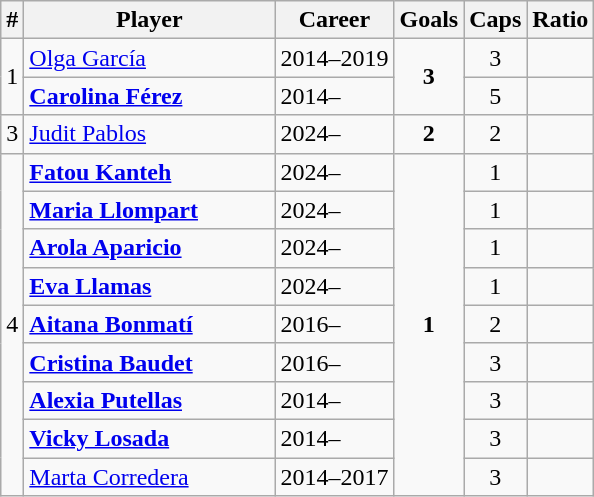<table class="wikitable" style="text-align: center;">
<tr>
<th>#</th>
<th style="width:160px;">Player</th>
<th>Career</th>
<th>Goals</th>
<th>Caps</th>
<th>Ratio</th>
</tr>
<tr>
<td rowspan=2>1</td>
<td style="text-align:left;"><a href='#'>Olga García</a></td>
<td style="text-align:left;">2014–2019</td>
<td rowspan=2><strong>3</strong></td>
<td>3</td>
<td></td>
</tr>
<tr>
<td style="text-align:left;"><strong><a href='#'>Carolina Férez</a></strong></td>
<td style="text-align:left;">2014–</td>
<td>5</td>
<td></td>
</tr>
<tr>
<td>3</td>
<td style="text-align:left;"><a href='#'>Judit Pablos</a></td>
<td style="text-align:left;">2024–</td>
<td><strong>2</strong></td>
<td>2</td>
<td></td>
</tr>
<tr>
<td rowspan=9>4</td>
<td style="text-align:left;"><strong><a href='#'>Fatou Kanteh</a></strong></td>
<td style="text-align:left;">2024–</td>
<td rowspan=9><strong>1</strong></td>
<td>1</td>
<td></td>
</tr>
<tr>
<td style="text-align:left;"><strong><a href='#'>Maria Llompart</a></strong></td>
<td style="text-align:left;">2024–</td>
<td>1</td>
<td></td>
</tr>
<tr>
<td style="text-align:left;"><strong><a href='#'>Arola Aparicio</a></strong></td>
<td style="text-align:left;">2024–</td>
<td>1</td>
<td></td>
</tr>
<tr>
<td style="text-align:left"><strong><a href='#'>Eva Llamas</a></strong></td>
<td style="text-align:left;">2024–</td>
<td>1</td>
<td></td>
</tr>
<tr>
<td style="text-align:left"><strong><a href='#'>Aitana Bonmatí</a></strong></td>
<td style="text-align:left;">2016–</td>
<td>2</td>
<td></td>
</tr>
<tr>
<td style="text-align:left"><strong><a href='#'>Cristina Baudet</a></strong></td>
<td style="text-align:left;">2016–</td>
<td>3</td>
<td></td>
</tr>
<tr>
<td style="text-align:left"><strong><a href='#'>Alexia Putellas</a></strong></td>
<td style="text-align:left;">2014–</td>
<td>3</td>
<td></td>
</tr>
<tr>
<td style="text-align:left;"><strong><a href='#'>Vicky Losada</a></strong></td>
<td style="text-align:left;">2014–</td>
<td>3</td>
<td></td>
</tr>
<tr>
<td style="text-align:left;"><a href='#'>Marta Corredera</a></td>
<td style="text-align:left;">2014–2017</td>
<td>3</td>
<td></td>
</tr>
</table>
